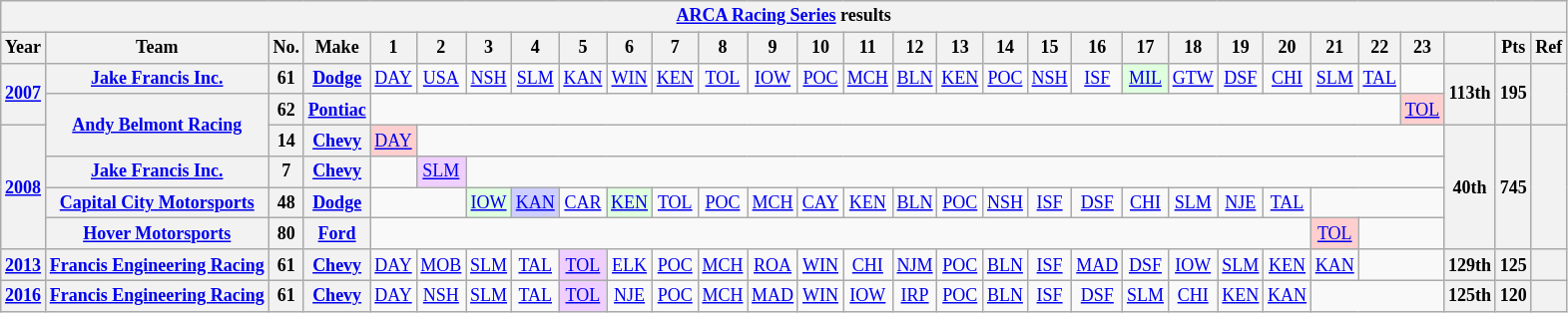<table class="wikitable" style="text-align:center; font-size:75%">
<tr>
<th colspan=47><a href='#'>ARCA Racing Series</a> results</th>
</tr>
<tr>
<th>Year</th>
<th>Team</th>
<th>No.</th>
<th>Make</th>
<th>1</th>
<th>2</th>
<th>3</th>
<th>4</th>
<th>5</th>
<th>6</th>
<th>7</th>
<th>8</th>
<th>9</th>
<th>10</th>
<th>11</th>
<th>12</th>
<th>13</th>
<th>14</th>
<th>15</th>
<th>16</th>
<th>17</th>
<th>18</th>
<th>19</th>
<th>20</th>
<th>21</th>
<th>22</th>
<th>23</th>
<th></th>
<th>Pts</th>
<th>Ref</th>
</tr>
<tr>
<th rowspan=2><a href='#'>2007</a></th>
<th><a href='#'>Jake Francis Inc.</a></th>
<th>61</th>
<th><a href='#'>Dodge</a></th>
<td><a href='#'>DAY</a></td>
<td><a href='#'>USA</a></td>
<td><a href='#'>NSH</a></td>
<td><a href='#'>SLM</a></td>
<td><a href='#'>KAN</a></td>
<td><a href='#'>WIN</a></td>
<td><a href='#'>KEN</a></td>
<td><a href='#'>TOL</a></td>
<td><a href='#'>IOW</a></td>
<td><a href='#'>POC</a></td>
<td><a href='#'>MCH</a></td>
<td><a href='#'>BLN</a></td>
<td><a href='#'>KEN</a></td>
<td><a href='#'>POC</a></td>
<td><a href='#'>NSH</a></td>
<td><a href='#'>ISF</a></td>
<td style="background:#DFFFDF;"><a href='#'>MIL</a><br></td>
<td><a href='#'>GTW</a></td>
<td><a href='#'>DSF</a></td>
<td><a href='#'>CHI</a></td>
<td><a href='#'>SLM</a></td>
<td><a href='#'>TAL</a></td>
<td></td>
<th rowspan=2>113th</th>
<th rowspan=2>195</th>
<th rowspan=2></th>
</tr>
<tr>
<th rowspan=2><a href='#'>Andy Belmont Racing</a></th>
<th>62</th>
<th><a href='#'>Pontiac</a></th>
<td colspan=22></td>
<td style="background:#FFCFCF;"><a href='#'>TOL</a><br></td>
</tr>
<tr>
<th rowspan=4><a href='#'>2008</a></th>
<th>14</th>
<th><a href='#'>Chevy</a></th>
<td style="background:#FFCFCF;"><a href='#'>DAY</a><br></td>
<td colspan=22></td>
<th rowspan=4>40th</th>
<th rowspan=4>745</th>
<th rowspan=4></th>
</tr>
<tr>
<th><a href='#'>Jake Francis Inc.</a></th>
<th>7</th>
<th><a href='#'>Chevy</a></th>
<td></td>
<td style="background:#EFCFFF;"><a href='#'>SLM</a><br></td>
<td colspan=21></td>
</tr>
<tr>
<th><a href='#'>Capital City Motorsports</a></th>
<th>48</th>
<th><a href='#'>Dodge</a></th>
<td colspan=2></td>
<td style="background:#DFFFDF;"><a href='#'>IOW</a><br></td>
<td style="background:#CFCFFF;"><a href='#'>KAN</a><br></td>
<td><a href='#'>CAR</a></td>
<td style="background:#DFFFDF;"><a href='#'>KEN</a><br></td>
<td><a href='#'>TOL</a></td>
<td><a href='#'>POC</a></td>
<td><a href='#'>MCH</a></td>
<td><a href='#'>CAY</a></td>
<td><a href='#'>KEN</a></td>
<td><a href='#'>BLN</a></td>
<td><a href='#'>POC</a></td>
<td><a href='#'>NSH</a></td>
<td><a href='#'>ISF</a></td>
<td><a href='#'>DSF</a></td>
<td><a href='#'>CHI</a></td>
<td><a href='#'>SLM</a></td>
<td><a href='#'>NJE</a></td>
<td><a href='#'>TAL</a></td>
<td colspan=3></td>
</tr>
<tr>
<th><a href='#'>Hover Motorsports</a></th>
<th>80</th>
<th><a href='#'>Ford</a></th>
<td colspan=20></td>
<td style="background:#FFCFCF;"><a href='#'>TOL</a><br></td>
<td colspan=2></td>
</tr>
<tr>
<th><a href='#'>2013</a></th>
<th><a href='#'>Francis Engineering Racing</a></th>
<th>61</th>
<th><a href='#'>Chevy</a></th>
<td><a href='#'>DAY</a></td>
<td><a href='#'>MOB</a></td>
<td><a href='#'>SLM</a></td>
<td><a href='#'>TAL</a></td>
<td style="background:#EFCFFF;"><a href='#'>TOL</a><br></td>
<td><a href='#'>ELK</a></td>
<td><a href='#'>POC</a></td>
<td><a href='#'>MCH</a></td>
<td><a href='#'>ROA</a></td>
<td><a href='#'>WIN</a></td>
<td><a href='#'>CHI</a></td>
<td><a href='#'>NJM</a></td>
<td><a href='#'>POC</a></td>
<td><a href='#'>BLN</a></td>
<td><a href='#'>ISF</a></td>
<td><a href='#'>MAD</a></td>
<td><a href='#'>DSF</a></td>
<td><a href='#'>IOW</a></td>
<td><a href='#'>SLM</a></td>
<td><a href='#'>KEN</a></td>
<td><a href='#'>KAN</a></td>
<td colspan=2></td>
<th>129th</th>
<th>125</th>
<th></th>
</tr>
<tr>
<th><a href='#'>2016</a></th>
<th><a href='#'>Francis Engineering Racing</a></th>
<th>61</th>
<th><a href='#'>Chevy</a></th>
<td><a href='#'>DAY</a></td>
<td><a href='#'>NSH</a></td>
<td><a href='#'>SLM</a></td>
<td><a href='#'>TAL</a></td>
<td style="background:#EFCFFF;"><a href='#'>TOL</a><br></td>
<td><a href='#'>NJE</a></td>
<td><a href='#'>POC</a></td>
<td><a href='#'>MCH</a></td>
<td><a href='#'>MAD</a></td>
<td><a href='#'>WIN</a></td>
<td><a href='#'>IOW</a></td>
<td><a href='#'>IRP</a></td>
<td><a href='#'>POC</a></td>
<td><a href='#'>BLN</a></td>
<td><a href='#'>ISF</a></td>
<td><a href='#'>DSF</a></td>
<td><a href='#'>SLM</a></td>
<td><a href='#'>CHI</a></td>
<td><a href='#'>KEN</a></td>
<td><a href='#'>KAN</a></td>
<td colspan=3></td>
<th>125th</th>
<th>120</th>
<th></th>
</tr>
</table>
